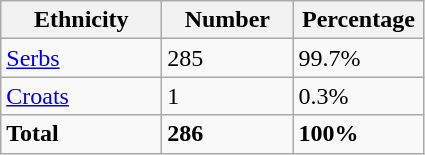<table class="wikitable">
<tr>
<th width="100px">Ethnicity</th>
<th width="80px">Number</th>
<th width="80px">Percentage</th>
</tr>
<tr>
<td><a href='#'>Serbs</a></td>
<td>285</td>
<td>99.7%</td>
</tr>
<tr>
<td><a href='#'>Croats</a></td>
<td>1</td>
<td>0.3%</td>
</tr>
<tr>
<td><strong>Total</strong></td>
<td><strong>286</strong></td>
<td><strong>100%</strong></td>
</tr>
</table>
